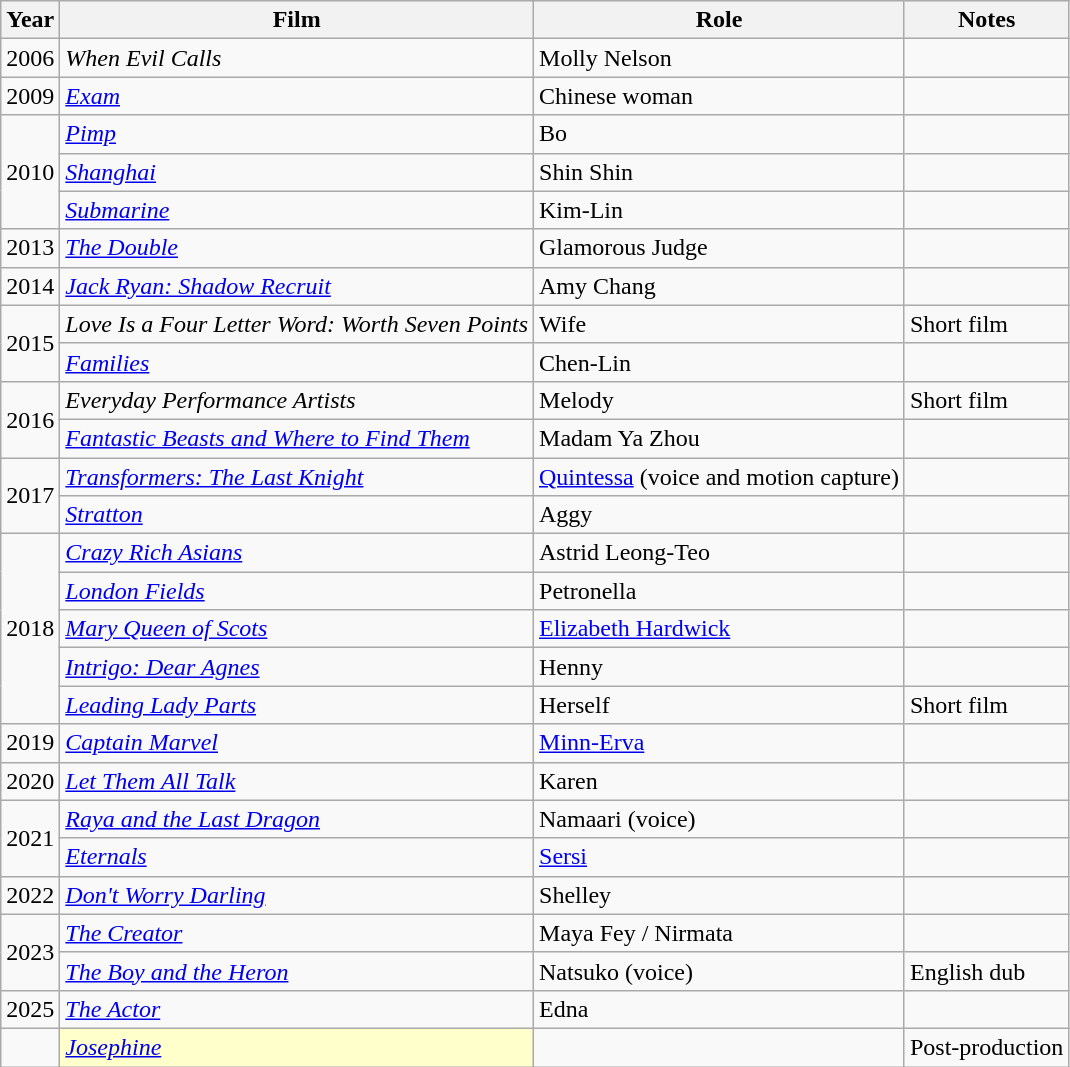<table class="wikitable sortable unsortable">
<tr>
<th>Year</th>
<th>Film</th>
<th>Role</th>
<th>Notes</th>
</tr>
<tr>
<td>2006</td>
<td><em>When Evil Calls</em></td>
<td>Molly Nelson</td>
<td></td>
</tr>
<tr>
<td>2009</td>
<td><em><a href='#'>Exam</a></em></td>
<td>Chinese woman</td>
<td></td>
</tr>
<tr>
<td rowspan="3">2010</td>
<td><em><a href='#'>Pimp</a></em></td>
<td>Bo</td>
<td></td>
</tr>
<tr>
<td><em><a href='#'>Shanghai</a></em></td>
<td>Shin Shin</td>
<td></td>
</tr>
<tr>
<td><em><a href='#'>Submarine</a></em></td>
<td>Kim-Lin</td>
<td></td>
</tr>
<tr>
<td>2013</td>
<td><em><a href='#'>The Double</a></em></td>
<td>Glamorous Judge</td>
<td></td>
</tr>
<tr>
<td>2014</td>
<td><em><a href='#'>Jack Ryan: Shadow Recruit</a></em></td>
<td>Amy Chang</td>
<td></td>
</tr>
<tr>
<td rowspan="2">2015</td>
<td><em>Love Is a Four Letter Word: Worth Seven Points</em></td>
<td>Wife</td>
<td>Short film</td>
</tr>
<tr>
<td><em><a href='#'>Families</a></em></td>
<td>Chen-Lin</td>
<td></td>
</tr>
<tr>
<td rowspan="2">2016</td>
<td><em>Everyday Performance Artists</em></td>
<td>Melody</td>
<td>Short film</td>
</tr>
<tr>
<td><em><a href='#'>Fantastic Beasts and Where to Find Them</a></em></td>
<td>Madam Ya Zhou</td>
<td></td>
</tr>
<tr>
<td rowspan=2>2017</td>
<td><em><a href='#'>Transformers: The Last Knight</a></em></td>
<td><a href='#'>Quintessa</a> (voice and motion capture)</td>
<td></td>
</tr>
<tr>
<td><em><a href='#'>Stratton</a></em></td>
<td>Aggy</td>
<td></td>
</tr>
<tr>
<td rowspan="5">2018</td>
<td><em><a href='#'>Crazy Rich Asians</a></em></td>
<td>Astrid Leong-Teo</td>
<td></td>
</tr>
<tr>
<td><em><a href='#'>London Fields</a></em></td>
<td>Petronella</td>
<td></td>
</tr>
<tr>
<td><em><a href='#'>Mary Queen of Scots</a></em></td>
<td><a href='#'>Elizabeth Hardwick</a></td>
<td></td>
</tr>
<tr>
<td><em><a href='#'>Intrigo: Dear Agnes</a></em></td>
<td>Henny</td>
<td></td>
</tr>
<tr>
<td><em><a href='#'>Leading Lady Parts</a></em></td>
<td>Herself</td>
<td>Short film</td>
</tr>
<tr>
<td>2019</td>
<td><em><a href='#'>Captain Marvel</a></em></td>
<td><a href='#'>Minn-Erva</a></td>
<td></td>
</tr>
<tr>
<td>2020</td>
<td><em><a href='#'>Let Them All Talk</a></em></td>
<td>Karen</td>
<td></td>
</tr>
<tr>
<td rowspan=2>2021</td>
<td><em><a href='#'>Raya and the Last Dragon</a></em></td>
<td>Namaari (voice)</td>
<td></td>
</tr>
<tr>
<td><em><a href='#'>Eternals</a></em></td>
<td><a href='#'>Sersi</a></td>
<td></td>
</tr>
<tr>
<td>2022</td>
<td><em><a href='#'>Don't Worry Darling</a></em></td>
<td>Shelley</td>
<td></td>
</tr>
<tr>
<td rowspan="2">2023</td>
<td><em><a href='#'>The Creator</a></em></td>
<td>Maya Fey / Nirmata</td>
<td></td>
</tr>
<tr>
<td><em><a href='#'>The Boy and the Heron</a></em></td>
<td>Natsuko (voice)</td>
<td>English dub</td>
</tr>
<tr>
<td>2025</td>
<td><em><a href='#'>The Actor</a></em></td>
<td>Edna</td>
<td></td>
</tr>
<tr>
<td></td>
<td style="background:#FFFFCC;"><em><a href='#'>Josephine</a></em> </td>
<td></td>
<td>Post-production</td>
</tr>
</table>
